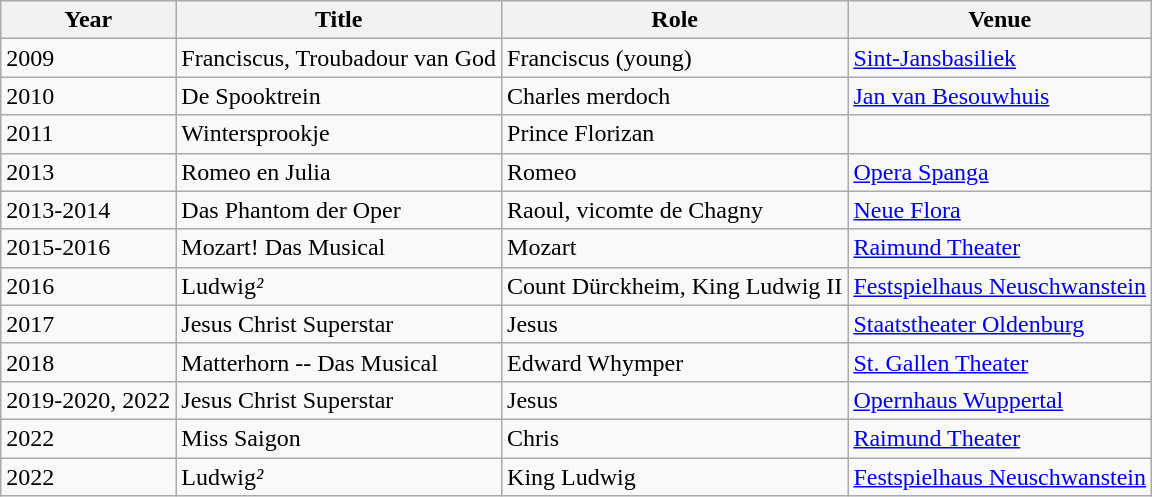<table class="wikitable">
<tr>
<th>Year</th>
<th>Title</th>
<th>Role</th>
<th>Venue</th>
</tr>
<tr>
<td>2009</td>
<td>Franciscus, Troubadour van God</td>
<td>Franciscus (young)</td>
<td><a href='#'>Sint-Jansbasiliek</a></td>
</tr>
<tr>
<td>2010</td>
<td>De Spooktrein</td>
<td>Charles merdoch</td>
<td><a href='#'>Jan van Besouwhuis</a></td>
</tr>
<tr>
<td>2011</td>
<td>Wintersprookje</td>
<td>Prince Florizan</td>
<td></td>
</tr>
<tr>
<td>2013</td>
<td>Romeo en Julia</td>
<td>Romeo</td>
<td><a href='#'>Opera Spanga</a></td>
</tr>
<tr>
<td>2013-2014</td>
<td>Das Phantom der Oper</td>
<td>Raoul, vicomte de Chagny</td>
<td><a href='#'>Neue Flora</a></td>
</tr>
<tr>
<td>2015-2016</td>
<td>Mozart! Das Musical</td>
<td>Mozart</td>
<td><a href='#'>Raimund Theater</a></td>
</tr>
<tr>
<td>2016</td>
<td>Ludwig<em>²</em></td>
<td>Count Dürckheim, King Ludwig II</td>
<td><a href='#'>Festspielhaus Neuschwanstein</a></td>
</tr>
<tr>
<td>2017</td>
<td>Jesus Christ Superstar</td>
<td>Jesus</td>
<td><a href='#'>Staatstheater Oldenburg</a></td>
</tr>
<tr>
<td>2018</td>
<td>Matterhorn -- Das Musical</td>
<td>Edward Whymper</td>
<td><a href='#'>St. Gallen Theater</a></td>
</tr>
<tr>
<td>2019-2020, 2022</td>
<td>Jesus Christ Superstar</td>
<td>Jesus</td>
<td><a href='#'>Opernhaus Wuppertal</a></td>
</tr>
<tr>
<td>2022</td>
<td>Miss Saigon</td>
<td>Chris</td>
<td><a href='#'>Raimund Theater</a></td>
</tr>
<tr>
<td>2022</td>
<td>Ludwig<em>²</em></td>
<td>King Ludwig</td>
<td><a href='#'>Festspielhaus Neuschwanstein</a></td>
</tr>
</table>
